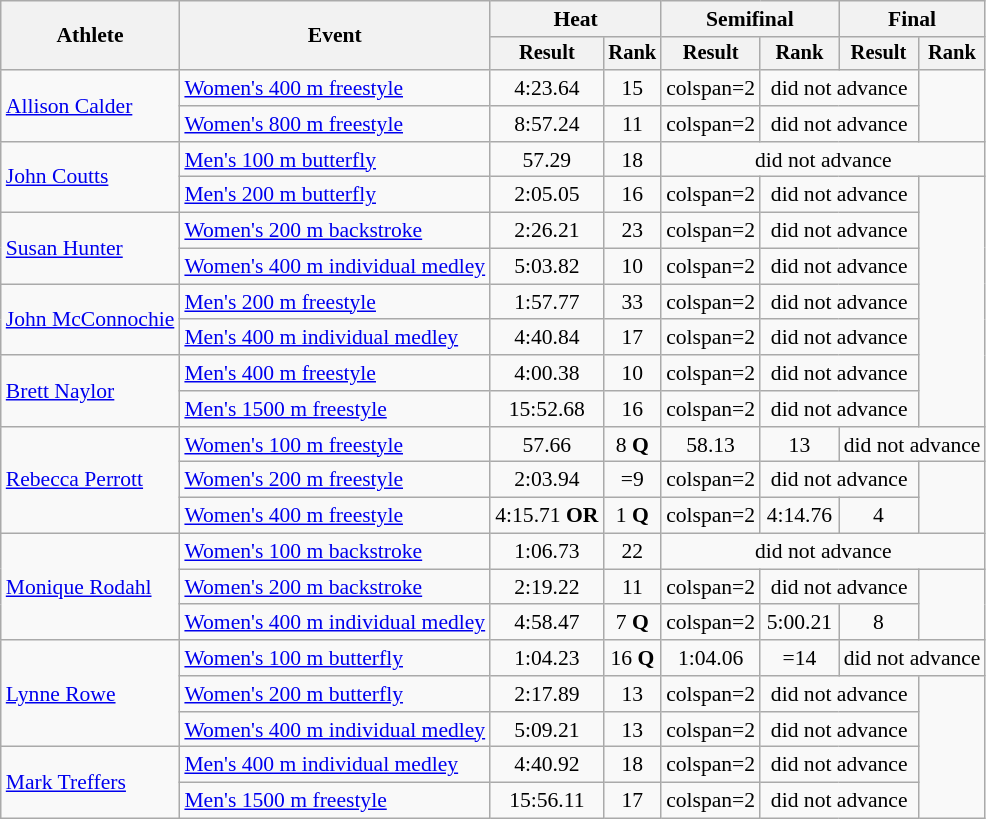<table class="wikitable" style="font-size:90%;text-align:center;">
<tr>
<th rowspan=2>Athlete</th>
<th rowspan=2>Event</th>
<th colspan=2>Heat</th>
<th colspan=2>Semifinal</th>
<th colspan=2>Final</th>
</tr>
<tr style="font-size:95%">
<th>Result</th>
<th>Rank</th>
<th>Result</th>
<th>Rank</th>
<th>Result</th>
<th>Rank</th>
</tr>
<tr align=center>
<td align=left rowspan=2><a href='#'>Allison Calder</a></td>
<td align=left><a href='#'>Women's 400 m freestyle</a></td>
<td>4:23.64</td>
<td>15</td>
<td>colspan=2 </td>
<td colspan=2>did not advance</td>
</tr>
<tr align=center>
<td align=left><a href='#'>Women's 800 m freestyle</a></td>
<td>8:57.24</td>
<td>11</td>
<td>colspan=2 </td>
<td colspan=2>did not advance</td>
</tr>
<tr align=center>
<td align=left rowspan=2><a href='#'>John Coutts</a></td>
<td align=left><a href='#'>Men's 100 m butterfly</a></td>
<td>57.29</td>
<td>18</td>
<td colspan=4>did not advance</td>
</tr>
<tr align=center>
<td align=left><a href='#'>Men's 200 m butterfly</a></td>
<td>2:05.05</td>
<td>16</td>
<td>colspan=2 </td>
<td colspan=2>did not advance</td>
</tr>
<tr align=center>
<td align=left rowspan=2><a href='#'>Susan Hunter</a></td>
<td align=left><a href='#'>Women's 200 m backstroke</a></td>
<td>2:26.21</td>
<td>23</td>
<td>colspan=2 </td>
<td colspan=2>did not advance</td>
</tr>
<tr align=center>
<td align=left><a href='#'>Women's 400 m individual medley</a></td>
<td>5:03.82</td>
<td>10</td>
<td>colspan=2 </td>
<td colspan=2>did not advance</td>
</tr>
<tr align=center>
<td align=left rowspan=2><a href='#'>John McConnochie</a></td>
<td align=left><a href='#'>Men's 200 m freestyle</a></td>
<td>1:57.77</td>
<td>33</td>
<td>colspan=2 </td>
<td colspan=2>did not advance</td>
</tr>
<tr align=center>
<td align=left><a href='#'>Men's 400 m individual medley</a></td>
<td>4:40.84</td>
<td>17</td>
<td>colspan=2 </td>
<td colspan=2>did not advance</td>
</tr>
<tr align=center>
<td align=left rowspan=2><a href='#'>Brett Naylor</a></td>
<td align=left><a href='#'>Men's 400 m freestyle</a></td>
<td>4:00.38</td>
<td>10</td>
<td>colspan=2 </td>
<td colspan=2>did not advance</td>
</tr>
<tr align=center>
<td align=left><a href='#'>Men's 1500 m freestyle</a></td>
<td>15:52.68</td>
<td>16</td>
<td>colspan=2 </td>
<td colspan=2>did not advance</td>
</tr>
<tr align=center>
<td align=left rowspan=3><a href='#'>Rebecca Perrott</a></td>
<td align=left><a href='#'>Women's 100 m freestyle</a></td>
<td>57.66</td>
<td>8 <strong>Q</strong></td>
<td>58.13</td>
<td>13</td>
<td colspan=2>did not advance</td>
</tr>
<tr align=center>
<td align=left><a href='#'>Women's 200 m freestyle</a></td>
<td>2:03.94</td>
<td>=9</td>
<td>colspan=2 </td>
<td colspan=2>did not advance</td>
</tr>
<tr align=center>
<td align=left><a href='#'>Women's 400 m freestyle</a></td>
<td>4:15.71 <strong>OR</strong></td>
<td>1 <strong>Q</strong></td>
<td>colspan=2 </td>
<td>4:14.76</td>
<td>4</td>
</tr>
<tr align=center>
<td align=left rowspan=3><a href='#'>Monique Rodahl</a></td>
<td align=left><a href='#'>Women's 100 m backstroke</a></td>
<td>1:06.73</td>
<td>22</td>
<td colspan=4>did not advance</td>
</tr>
<tr align=center>
<td align=left><a href='#'>Women's 200 m backstroke</a></td>
<td>2:19.22</td>
<td>11</td>
<td>colspan=2 </td>
<td colspan=2>did not advance</td>
</tr>
<tr align=center>
<td align=left><a href='#'>Women's 400 m individual medley</a></td>
<td>4:58.47</td>
<td>7 <strong>Q</strong></td>
<td>colspan=2 </td>
<td>5:00.21</td>
<td>8</td>
</tr>
<tr align=center>
<td align=left rowspan=3><a href='#'>Lynne Rowe</a></td>
<td align=left><a href='#'>Women's 100 m butterfly</a></td>
<td>1:04.23</td>
<td>16 <strong>Q</strong></td>
<td>1:04.06</td>
<td>=14</td>
<td colspan=2>did not advance</td>
</tr>
<tr align=center>
<td align=left><a href='#'>Women's 200 m butterfly</a></td>
<td>2:17.89</td>
<td>13</td>
<td>colspan=2 </td>
<td colspan=2>did not advance</td>
</tr>
<tr align=center>
<td align=left><a href='#'>Women's 400 m individual medley</a></td>
<td>5:09.21</td>
<td>13</td>
<td>colspan=2 </td>
<td colspan=2>did not advance</td>
</tr>
<tr align=center>
<td align=left rowspan=2><a href='#'>Mark Treffers</a></td>
<td align=left><a href='#'>Men's 400 m individual medley</a></td>
<td>4:40.92</td>
<td>18</td>
<td>colspan=2 </td>
<td colspan=2>did not advance</td>
</tr>
<tr align=center>
<td align=left><a href='#'>Men's 1500 m freestyle</a></td>
<td>15:56.11</td>
<td>17</td>
<td>colspan=2 </td>
<td colspan=2>did not advance</td>
</tr>
</table>
